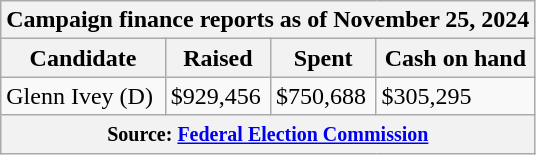<table class="wikitable sortable">
<tr>
<th colspan=4>Campaign finance reports as of November 25, 2024</th>
</tr>
<tr style="text-align:center;">
<th>Candidate</th>
<th>Raised</th>
<th>Spent</th>
<th>Cash on hand</th>
</tr>
<tr>
<td>Glenn Ivey (D)</td>
<td>$929,456</td>
<td>$750,688</td>
<td>$305,295</td>
</tr>
<tr>
<th colspan="4"><small>Source: <a href='#'>Federal Election Commission</a></small></th>
</tr>
</table>
